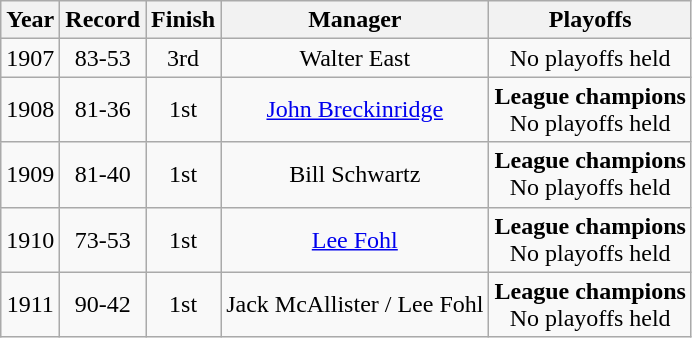<table class="wikitable">
<tr>
<th>Year</th>
<th>Record</th>
<th>Finish</th>
<th>Manager</th>
<th>Playoffs</th>
</tr>
<tr align=center>
<td>1907</td>
<td>83-53</td>
<td>3rd</td>
<td>Walter East</td>
<td>No playoffs held</td>
</tr>
<tr align=center>
<td>1908</td>
<td>81-36</td>
<td>1st</td>
<td><a href='#'>John Breckinridge</a></td>
<td><strong>League champions</strong><br> No playoffs held</td>
</tr>
<tr align=center>
<td>1909</td>
<td>81-40</td>
<td>1st</td>
<td>Bill Schwartz</td>
<td><strong>League champions</strong><br>No playoffs held</td>
</tr>
<tr align=center>
<td>1910</td>
<td>73-53</td>
<td>1st</td>
<td><a href='#'>Lee Fohl</a></td>
<td><strong>League champions</strong><br>No playoffs held</td>
</tr>
<tr align=center>
<td>1911</td>
<td>90-42</td>
<td>1st</td>
<td>Jack McAllister / Lee Fohl</td>
<td><strong>League champions</strong><br>No playoffs held</td>
</tr>
</table>
